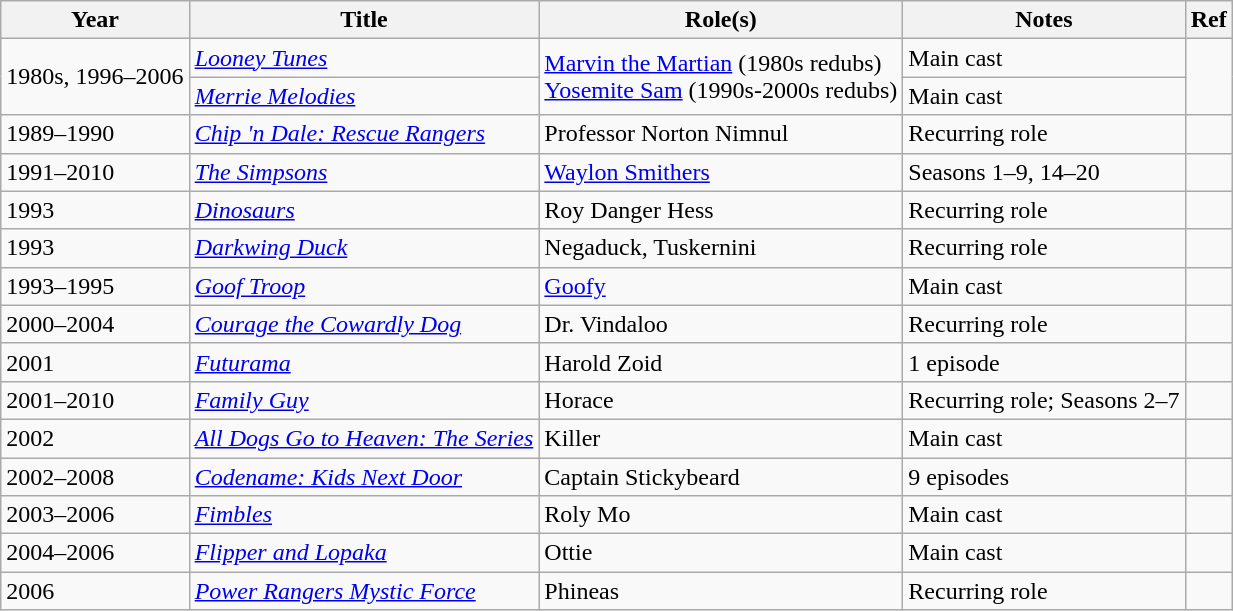<table class="wikitable plainrowheaders sortable">
<tr>
<th scope="col">Year</th>
<th scope="col">Title</th>
<th scope="col">Role(s)</th>
<th scope="col">Notes</th>
<th scope="col" class="unsortable">Ref</th>
</tr>
<tr>
<td rowspan="2">1980s, 1996–2006</td>
<td><em><a href='#'>Looney Tunes</a></em></td>
<td rowspan="2"><a href='#'>Marvin the Martian</a> (1980s redubs)<br><a href='#'>Yosemite Sam</a> (1990s-2000s redubs)</td>
<td>Main cast</td>
<td rowspan="2"></td>
</tr>
<tr>
<td><em><a href='#'>Merrie Melodies</a></em></td>
<td>Main cast</td>
</tr>
<tr>
<td>1989–1990</td>
<td><em><a href='#'>Chip 'n Dale: Rescue Rangers</a></em></td>
<td>Professor Norton Nimnul</td>
<td>Recurring role</td>
<td></td>
</tr>
<tr>
<td>1991–2010</td>
<td><em><a href='#'>The Simpsons</a></em></td>
<td><a href='#'>Waylon Smithers</a></td>
<td>Seasons 1–9, 14–20</td>
<td></td>
</tr>
<tr>
<td>1993</td>
<td><em><a href='#'>Dinosaurs</a></em></td>
<td>Roy Danger Hess</td>
<td>Recurring role</td>
<td></td>
</tr>
<tr>
<td>1993</td>
<td><em><a href='#'>Darkwing Duck</a></em></td>
<td>Negaduck, Tuskernini</td>
<td>Recurring role</td>
<td></td>
</tr>
<tr>
<td>1993–1995</td>
<td><em><a href='#'>Goof Troop</a></em></td>
<td><a href='#'>Goofy</a></td>
<td>Main cast</td>
<td></td>
</tr>
<tr>
<td>2000–2004</td>
<td><em><a href='#'>Courage the Cowardly Dog</a></em></td>
<td>Dr. Vindaloo</td>
<td>Recurring role</td>
<td></td>
</tr>
<tr>
<td>2001</td>
<td><em><a href='#'>Futurama</a></em></td>
<td>Harold Zoid</td>
<td>1 episode</td>
<td></td>
</tr>
<tr>
<td>2001–2010</td>
<td><em><a href='#'>Family Guy</a></em></td>
<td>Horace</td>
<td>Recurring role; Seasons 2–7</td>
<td></td>
</tr>
<tr>
<td>2002</td>
<td><em><a href='#'>All Dogs Go to Heaven: The Series</a></em></td>
<td>Killer</td>
<td>Main cast</td>
<td></td>
</tr>
<tr>
<td>2002–2008</td>
<td><em><a href='#'>Codename: Kids Next Door</a></em></td>
<td>Captain Stickybeard</td>
<td>9 episodes</td>
<td></td>
</tr>
<tr>
<td>2003–2006</td>
<td><em><a href='#'>Fimbles</a></em></td>
<td>Roly Mo</td>
<td>Main cast</td>
<td></td>
</tr>
<tr>
<td>2004–2006</td>
<td><em><a href='#'>Flipper and Lopaka</a></em></td>
<td>Ottie</td>
<td>Main cast</td>
<td></td>
</tr>
<tr>
<td>2006</td>
<td><em><a href='#'>Power Rangers Mystic Force</a></em></td>
<td>Phineas</td>
<td>Recurring role</td>
<td></td>
</tr>
</table>
